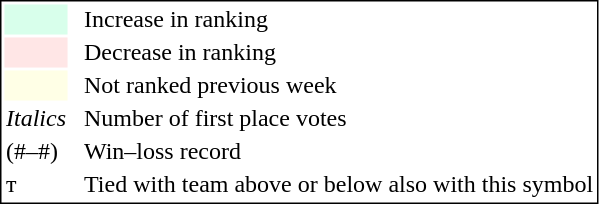<table style="border:1px solid black;">
<tr>
<td style="background:#D8FFEB; width:20px;"></td>
<td> </td>
<td>Increase in ranking</td>
</tr>
<tr>
<td style="background:#FFE6E6; width:20px;"></td>
<td> </td>
<td>Decrease in ranking</td>
</tr>
<tr>
<td style="background:#FFFFE6; width:20px;"></td>
<td> </td>
<td>Not ranked previous week</td>
</tr>
<tr>
<td><em>Italics</em></td>
<td> </td>
<td>Number of first place votes</td>
</tr>
<tr>
<td>(#–#)</td>
<td> </td>
<td>Win–loss record</td>
</tr>
<tr>
<td>т</td>
<td></td>
<td>Tied with team above or below also with this symbol</td>
</tr>
</table>
